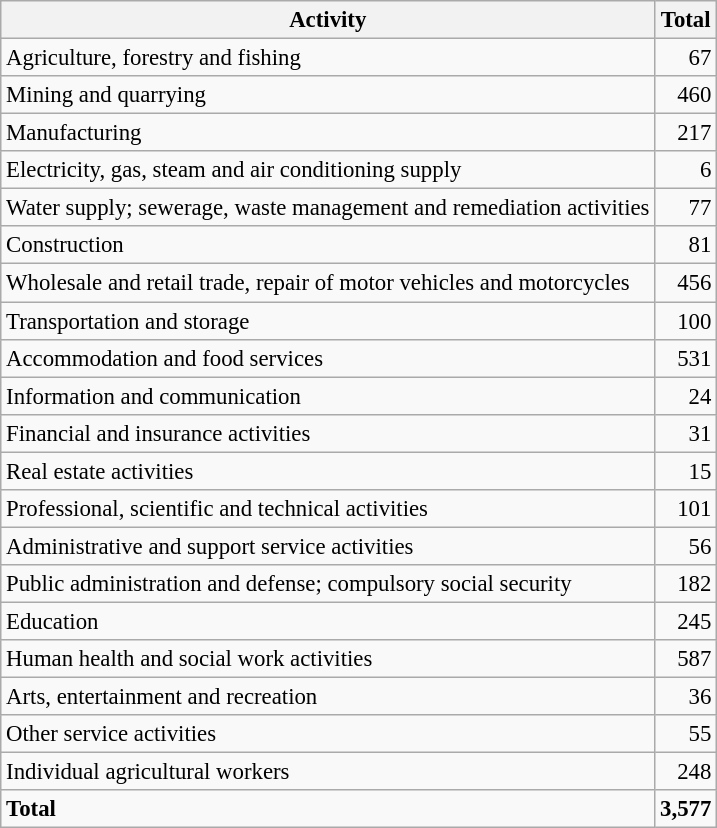<table class="wikitable sortable" style="font-size:95%;">
<tr>
<th>Activity</th>
<th>Total</th>
</tr>
<tr>
<td>Agriculture, forestry and fishing</td>
<td align="right">67</td>
</tr>
<tr>
<td>Mining and quarrying</td>
<td align="right">460</td>
</tr>
<tr>
<td>Manufacturing</td>
<td align="right">217</td>
</tr>
<tr>
<td>Electricity, gas, steam and air conditioning supply</td>
<td align="right">6</td>
</tr>
<tr>
<td>Water supply; sewerage, waste management and remediation activities</td>
<td align="right">77</td>
</tr>
<tr>
<td>Construction</td>
<td align="right">81</td>
</tr>
<tr>
<td>Wholesale and retail trade, repair of motor vehicles and motorcycles</td>
<td align="right">456</td>
</tr>
<tr>
<td>Transportation and storage</td>
<td align="right">100</td>
</tr>
<tr>
<td>Accommodation and food services</td>
<td align="right">531</td>
</tr>
<tr>
<td>Information and communication</td>
<td align="right">24</td>
</tr>
<tr>
<td>Financial and insurance activities</td>
<td align="right">31</td>
</tr>
<tr>
<td>Real estate activities</td>
<td align="right">15</td>
</tr>
<tr>
<td>Professional, scientific and technical activities</td>
<td align="right">101</td>
</tr>
<tr>
<td>Administrative and support service activities</td>
<td align="right">56</td>
</tr>
<tr>
<td>Public administration and defense; compulsory social security</td>
<td align="right">182</td>
</tr>
<tr>
<td>Education</td>
<td align="right">245</td>
</tr>
<tr>
<td>Human health and social work activities</td>
<td align="right">587</td>
</tr>
<tr>
<td>Arts, entertainment and recreation</td>
<td align="right">36</td>
</tr>
<tr>
<td>Other service activities</td>
<td align="right">55</td>
</tr>
<tr>
<td>Individual agricultural workers</td>
<td align="right">248</td>
</tr>
<tr class="sortbottom">
<td><strong>Total</strong></td>
<td align="right"><strong>3,577</strong></td>
</tr>
</table>
